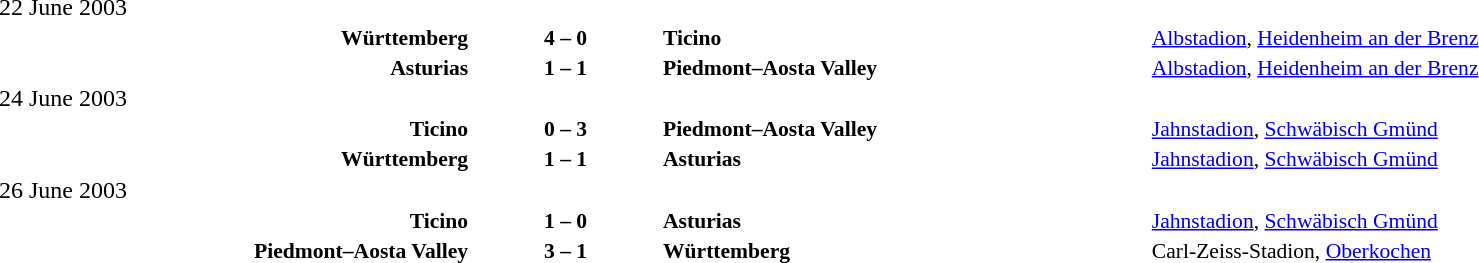<table width=100% cellspacing=1>
<tr>
<th width=25%></th>
<th width=10%></th>
<th></th>
</tr>
<tr>
<td>22 June 2003</td>
</tr>
<tr style=font-size:90%>
<td align=right><strong>Württemberg</strong></td>
<td align=center><strong>4 – 0</strong></td>
<td><strong>Ticino</strong></td>
<td><a href='#'>Albstadion</a>, <a href='#'>Heidenheim an der Brenz</a></td>
</tr>
<tr style=font-size:90%>
<td align=right><strong>Asturias</strong></td>
<td align=center><strong>1 – 1</strong></td>
<td><strong>Piedmont–Aosta Valley</strong></td>
<td><a href='#'>Albstadion</a>, <a href='#'>Heidenheim an der Brenz</a></td>
</tr>
<tr>
<td>24 June 2003</td>
</tr>
<tr style=font-size:90%>
<td align=right><strong>Ticino</strong></td>
<td align=center><strong>0 – 3</strong></td>
<td><strong>Piedmont–Aosta Valley</strong></td>
<td><a href='#'>Jahnstadion</a>, <a href='#'>Schwäbisch Gmünd</a></td>
</tr>
<tr style=font-size:90%>
<td align=right><strong>Württemberg</strong></td>
<td align=center><strong>1 – 1</strong></td>
<td><strong>Asturias</strong></td>
<td><a href='#'>Jahnstadion</a>, <a href='#'>Schwäbisch Gmünd</a></td>
</tr>
<tr>
<td>26 June 2003</td>
</tr>
<tr style=font-size:90%>
<td align=right><strong>Ticino</strong></td>
<td align=center><strong>1 – 0</strong></td>
<td><strong>Asturias</strong></td>
<td><a href='#'>Jahnstadion</a>, <a href='#'>Schwäbisch Gmünd</a></td>
</tr>
<tr style=font-size:90%>
<td align=right><strong>Piedmont–Aosta Valley</strong></td>
<td align=center><strong>3 – 1</strong></td>
<td><strong>Württemberg</strong></td>
<td>Carl-Zeiss-Stadion, <a href='#'>Oberkochen</a></td>
</tr>
</table>
